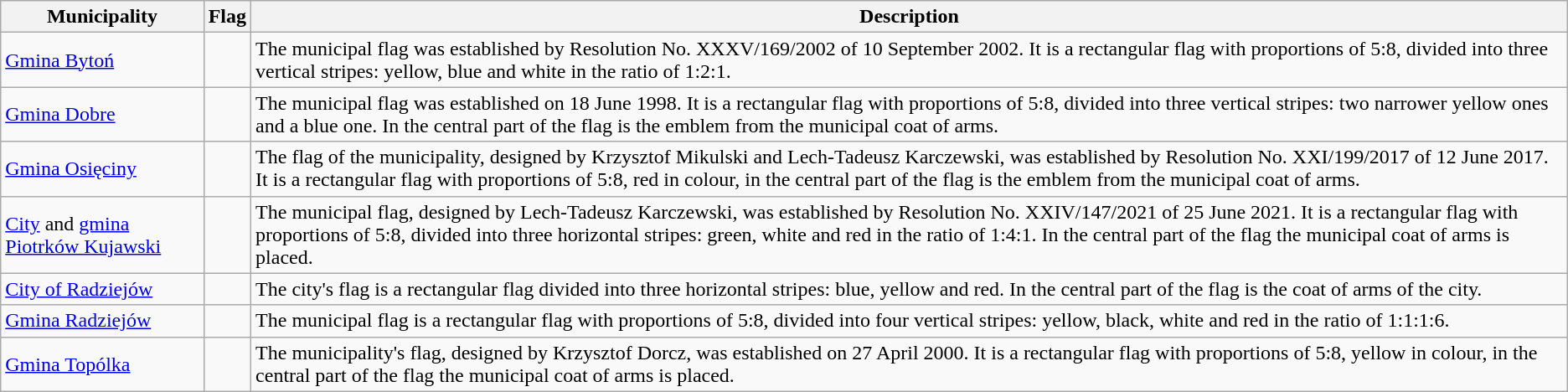<table class="wikitable" style="text-align: left">
<tr>
<th>Municipality</th>
<th>Flag</th>
<th>Description</th>
</tr>
<tr>
<td><a href='#'>Gmina Bytoń</a></td>
<td></td>
<td>The municipal flag was established by Resolution No. XXXV/169/2002 of 10 September 2002. It is a rectangular flag with proportions of 5:8, divided into three vertical stripes: yellow, blue and white in the ratio of 1:2:1.</td>
</tr>
<tr>
<td><a href='#'>Gmina Dobre</a></td>
<td></td>
<td>The municipal flag was established on 18 June 1998. It is a rectangular flag with proportions of 5:8, divided into three vertical stripes: two narrower yellow ones and a blue one. In the central part of the flag is the emblem from the municipal coat of arms.</td>
</tr>
<tr>
<td><a href='#'>Gmina Osięciny</a></td>
<td></td>
<td>The flag of the municipality, designed by Krzysztof Mikulski and Lech-Tadeusz Karczewski, was established by Resolution No. XXI/199/2017 of 12 June 2017. It is a rectangular flag with proportions of 5:8, red in colour, in the central part of the flag is the emblem from the municipal coat of arms.</td>
</tr>
<tr>
<td><a href='#'>City</a> and <a href='#'>gmina Piotrków Kujawski</a></td>
<td></td>
<td>The municipal flag, designed by Lech-Tadeusz Karczewski, was established by Resolution No. XXIV/147/2021 of 25 June 2021. It is a rectangular flag with proportions of 5:8, divided into three horizontal stripes: green, white and red in the ratio of 1:4:1. In the central part of the flag the municipal coat of arms is placed.</td>
</tr>
<tr>
<td><a href='#'>City of Radziejów</a></td>
<td></td>
<td>The city's flag is a rectangular flag divided into three horizontal stripes: blue, yellow and red. In the central part of the flag is the coat of arms of the city.</td>
</tr>
<tr>
<td><a href='#'>Gmina Radziejów</a></td>
<td></td>
<td>The municipal flag is a rectangular flag with proportions of 5:8, divided into four vertical stripes: yellow, black, white and red in the ratio of 1:1:1:6.</td>
</tr>
<tr>
<td><a href='#'>Gmina Topólka</a></td>
<td></td>
<td>The municipality's flag, designed by Krzysztof Dorcz, was established on 27 April 2000. It is a rectangular flag with proportions of 5:8, yellow in colour, in the central part of the flag the municipal coat of arms is placed.</td>
</tr>
</table>
